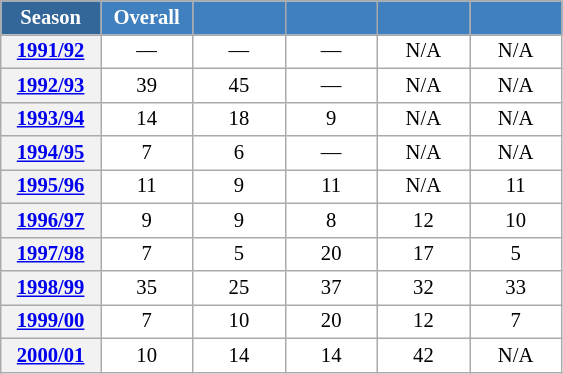<table class="wikitable" style="font-size:86%; text-align:center; border:grey solid 1px; border-collapse:collapse; background:#ffffff;">
<tr>
<th style="background-color:#369; color:white; width:60px;"> Season </th>
<th style="background-color:#4180be; color:white; width:55px;">Overall</th>
<th style="background-color:#4180be; color:white; width:55px;"></th>
<th style="background-color:#4180be; color:white; width:55px;"></th>
<th style="background-color:#4180be; color:white; width:55px;"></th>
<th style="background-color:#4180be; color:white; width:55px;"></th>
</tr>
<tr>
<th scope=row align=center><a href='#'>1991/92</a></th>
<td align=center>—</td>
<td align=center>—</td>
<td align=center>—</td>
<td align=center>N/A</td>
<td align=center>N/A</td>
</tr>
<tr>
<th scope=row align=center><a href='#'>1992/93</a></th>
<td align=center>39</td>
<td align=center>45</td>
<td align=center>—</td>
<td align=center>N/A</td>
<td align=center>N/A</td>
</tr>
<tr>
<th scope=row align=center><a href='#'>1993/94</a></th>
<td align=center>14</td>
<td align=center>18</td>
<td align=center>9</td>
<td align=center>N/A</td>
<td align=center>N/A</td>
</tr>
<tr>
<th scope=row align=center><a href='#'>1994/95</a></th>
<td align=center>7</td>
<td align=center>6</td>
<td align=center>—</td>
<td align=center>N/A</td>
<td align=center>N/A</td>
</tr>
<tr>
<th scope=row align=center><a href='#'>1995/96</a></th>
<td align=center>11</td>
<td align=center>9</td>
<td align=center>11</td>
<td align=center>N/A</td>
<td align=center>11</td>
</tr>
<tr>
<th scope=row align=center><a href='#'>1996/97</a></th>
<td align=center>9</td>
<td align=center>9</td>
<td align=center>8</td>
<td align=center>12</td>
<td align=center>10</td>
</tr>
<tr>
<th scope=row align=center><a href='#'>1997/98</a></th>
<td align=center>7</td>
<td align=center>5</td>
<td align=center>20</td>
<td align=center>17</td>
<td align=center>5</td>
</tr>
<tr>
<th scope=row align=center><a href='#'>1998/99</a></th>
<td align=center>35</td>
<td align=center>25</td>
<td align=center>37</td>
<td align=center>32</td>
<td align=center>33</td>
</tr>
<tr>
<th scope=row align=center><a href='#'>1999/00</a></th>
<td align=center>7</td>
<td align=center>10</td>
<td align=center>20</td>
<td align=center>12</td>
<td align=center>7</td>
</tr>
<tr>
<th scope=row align=center><a href='#'>2000/01</a></th>
<td align=center>10</td>
<td align=center>14</td>
<td align=center>14</td>
<td align=center>42</td>
<td align=center>N/A</td>
</tr>
</table>
